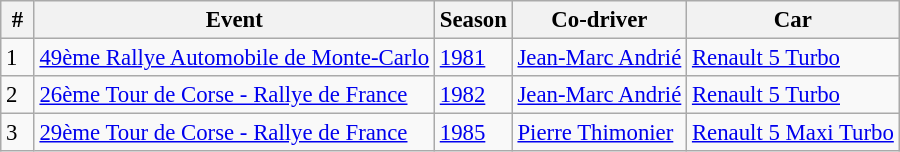<table class="wikitable" style="font-size: 95%;">
<tr>
<th> # </th>
<th>Event</th>
<th>Season</th>
<th>Co-driver</th>
<th>Car</th>
</tr>
<tr>
<td>1</td>
<td> <a href='#'>49ème Rallye Automobile de Monte-Carlo</a></td>
<td><a href='#'>1981</a></td>
<td><a href='#'>Jean-Marc Andrié</a></td>
<td><a href='#'>Renault 5 Turbo</a></td>
</tr>
<tr>
<td>2</td>
<td> <a href='#'>26ème Tour de Corse - Rallye de France</a></td>
<td><a href='#'>1982</a></td>
<td><a href='#'>Jean-Marc Andrié</a></td>
<td><a href='#'>Renault 5 Turbo</a></td>
</tr>
<tr>
<td>3</td>
<td> <a href='#'>29ème Tour de Corse - Rallye de France</a></td>
<td><a href='#'>1985</a></td>
<td><a href='#'>Pierre Thimonier</a></td>
<td><a href='#'>Renault 5 Maxi Turbo</a></td>
</tr>
</table>
